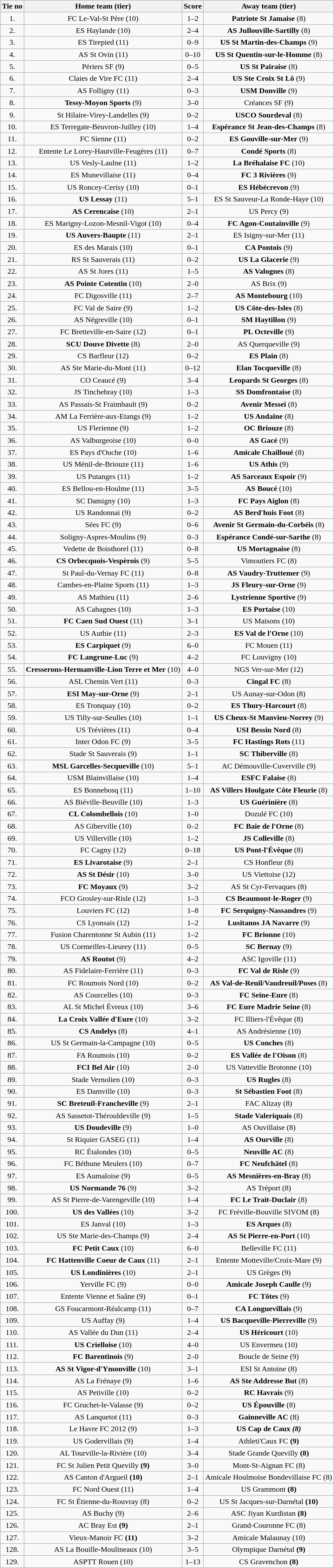<table class="wikitable" style="text-align: center">
<tr>
<th>Tie no</th>
<th>Home team (tier)</th>
<th>Score</th>
<th>Away team (tier)</th>
</tr>
<tr>
<td>1.</td>
<td>FC Le-Val-St Père (10)</td>
<td>1–2</td>
<td><strong>Patriote St Jamaise</strong> (8)</td>
</tr>
<tr>
<td>2.</td>
<td>ES Haylande (10)</td>
<td>2–4</td>
<td><strong>AS Jullouville-Sartilly</strong> (8)</td>
</tr>
<tr>
<td>3.</td>
<td>ES Tirepied (11)</td>
<td>0–9</td>
<td><strong>US St Martin-des-Champs</strong> (9)</td>
</tr>
<tr>
<td>4.</td>
<td>AS St Ovin (11)</td>
<td>0–10</td>
<td><strong>US St Quentin-sur-le-Homme</strong> (8)</td>
</tr>
<tr>
<td>5.</td>
<td>Périers SF (9)</td>
<td>0–5</td>
<td><strong>US St Pairaise</strong> (8)</td>
</tr>
<tr>
<td>6.</td>
<td>Claies de Vire FC (11)</td>
<td>2–4 </td>
<td><strong>US Ste Croix St Lô</strong> (9)</td>
</tr>
<tr>
<td>7.</td>
<td>AS Folligny (11)</td>
<td>0–3</td>
<td><strong>USM Donville</strong> (9)</td>
</tr>
<tr>
<td>8.</td>
<td><strong>Tessy-Moyon Sports</strong> (9)</td>
<td>3–0</td>
<td>Créances SF (9)</td>
</tr>
<tr>
<td>9.</td>
<td>St Hilaire-Virey-Landelles (9)</td>
<td>0–2</td>
<td><strong>USCO Sourdeval</strong> (8)</td>
</tr>
<tr>
<td>10.</td>
<td>ES Terregate-Beuvron-Juilley (10)</td>
<td>1–4</td>
<td><strong>Espérance St Jean-des-Champs</strong> (8)</td>
</tr>
<tr>
<td>11.</td>
<td>FC Sienne (11)</td>
<td>0–2</td>
<td><strong>ES Gouville-sur-Mer</strong> (9)</td>
</tr>
<tr>
<td>12.</td>
<td>Entente Le Lorey-Hautville-Feugères (11)</td>
<td>0–7</td>
<td><strong>Condé Sports</strong> (8)</td>
</tr>
<tr>
<td>13.</td>
<td>US Vesly-Laulne (11)</td>
<td>1–2</td>
<td><strong>La Bréhalaise FC</strong> (10)</td>
</tr>
<tr>
<td>14.</td>
<td>ES Munevillaise (11)</td>
<td>0–4</td>
<td><strong>FC 3 Rivières</strong> (9)</td>
</tr>
<tr>
<td>15.</td>
<td>US Roncey-Cerisy (10)</td>
<td>0–1</td>
<td><strong>ES Hébécrevon</strong> (9)</td>
</tr>
<tr>
<td>16.</td>
<td><strong>US Lessay</strong> (11)</td>
<td>5–1</td>
<td>ES St Sauveur-La Ronde-Haye (10)</td>
</tr>
<tr>
<td>17.</td>
<td><strong>AS Cerencaise</strong> (10)</td>
<td>2–1</td>
<td>US Percy (9)</td>
</tr>
<tr>
<td>18.</td>
<td>ES Marigny-Lozon-Mesnil-Vigot (10)</td>
<td>0–4</td>
<td><strong>FC Agon-Coutainville</strong> (9)</td>
</tr>
<tr>
<td>19.</td>
<td><strong>US Auvers-Baupte</strong> (11)</td>
<td>2–1</td>
<td>ES Isigny-sur-Mer (11)</td>
</tr>
<tr>
<td>20.</td>
<td>ES des Marais (10)</td>
<td>0–1</td>
<td><strong>CA Pontois</strong> (9)</td>
</tr>
<tr>
<td>21.</td>
<td>RS St Sauverais (11)</td>
<td>0–2</td>
<td><strong>US La Glacerie</strong> (9)</td>
</tr>
<tr>
<td>22.</td>
<td>AS St Jores (11)</td>
<td>1–5</td>
<td><strong>AS Valognes</strong> (8)</td>
</tr>
<tr>
<td>23.</td>
<td><strong>AS Pointe Cotentin</strong> (10)</td>
<td>2–0</td>
<td>AS Brix (9)</td>
</tr>
<tr>
<td>24.</td>
<td>FC Digosville (11)</td>
<td>2–7</td>
<td><strong>AS Montebourg</strong> (10)</td>
</tr>
<tr>
<td>25.</td>
<td>FC Val de Saire (9)</td>
<td>1–2</td>
<td><strong>US Côte-des-Isles</strong> (8)</td>
</tr>
<tr>
<td>26.</td>
<td>AS Négreville (10)</td>
<td>0–1</td>
<td><strong>SM Haytillon</strong> (9)</td>
</tr>
<tr>
<td>27.</td>
<td>FC Bretteville-en-Saire (12)</td>
<td>0–1 </td>
<td><strong>PL Octeville</strong> (9)</td>
</tr>
<tr>
<td>28.</td>
<td><strong>SCU Douve Divette</strong> (8)</td>
<td>2–0</td>
<td>AS Querqueville (9)</td>
</tr>
<tr>
<td>29.</td>
<td>CS Barfleur (12)</td>
<td>0–2</td>
<td><strong>ES Plain</strong> (8)</td>
</tr>
<tr>
<td>30.</td>
<td>AS Ste Marie-du-Mont (11)</td>
<td>0–12</td>
<td><strong>Elan Tocqueville</strong> (8)</td>
</tr>
<tr>
<td>31.</td>
<td>CO Ceaucé (9)</td>
<td>3–4 </td>
<td><strong>Leopards St Georges</strong> (8)</td>
</tr>
<tr>
<td>32.</td>
<td>JS Tinchebray (10)</td>
<td>1–3</td>
<td><strong>SS Domfrontaise</strong> (8)</td>
</tr>
<tr>
<td>33.</td>
<td>AS Passais-St Fraimbault (9)</td>
<td>0–2</td>
<td><strong>Avenir Messei</strong> (8)</td>
</tr>
<tr>
<td>34.</td>
<td>AM La Ferrière-aux-Etangs (9)</td>
<td>1–2</td>
<td><strong>US Andaine</strong> (8)</td>
</tr>
<tr>
<td>35.</td>
<td>US Flerienne (9)</td>
<td>1–2</td>
<td><strong>OC Briouze</strong> (8)</td>
</tr>
<tr>
<td>36.</td>
<td>AS Valburgeoise (10)</td>
<td>0–0 </td>
<td><strong>AS Gacé</strong> (9)</td>
</tr>
<tr>
<td>37.</td>
<td>ES Pays d'Ouche (10)</td>
<td>1–6</td>
<td><strong>Amicale Chailloué</strong> (8)</td>
</tr>
<tr>
<td>38.</td>
<td>US Ménil-de-Briouze (11)</td>
<td>1–6</td>
<td><strong>US Athis</strong> (9)</td>
</tr>
<tr>
<td>39.</td>
<td>US Putanges (11)</td>
<td>1–2</td>
<td><strong>AS Sarceaux Espoir</strong> (9)</td>
</tr>
<tr>
<td>40.</td>
<td>ES Bellou-en-Houlme (11)</td>
<td>3–5</td>
<td><strong>AS Boucé</strong> (10)</td>
</tr>
<tr>
<td>41.</td>
<td>SC Damigny (10)</td>
<td>1–3</td>
<td><strong>FC Pays Aiglon</strong> (8)</td>
</tr>
<tr>
<td>42.</td>
<td>US Randonnai (9)</td>
<td>0–2</td>
<td><strong>AS Berd'huis Foot</strong> (8)</td>
</tr>
<tr>
<td>43.</td>
<td>Sées FC (9)</td>
<td>0–6</td>
<td><strong>Avenir St Germain-du-Corbéis</strong> (8)</td>
</tr>
<tr>
<td>44.</td>
<td>Soligny-Aspres-Moulins (9)</td>
<td>0–3</td>
<td><strong>Espérance Condé-sur-Sarthe</strong> (8)</td>
</tr>
<tr>
<td>45.</td>
<td>Vedette de Boisthorel (11)</td>
<td>0–8</td>
<td><strong>US Mortagnaise</strong> (8)</td>
</tr>
<tr>
<td>46.</td>
<td><strong>CS Orbecquois-Vespèrois</strong> (9)</td>
<td>5–5 </td>
<td>Vimoutiers FC (8)</td>
</tr>
<tr>
<td>47.</td>
<td>St Paul-du-Vernay FC (11)</td>
<td>0–8</td>
<td><strong>AS Vaudry-Truttemer</strong> (9)</td>
</tr>
<tr>
<td>48.</td>
<td>Cambes-en-Plaine Sports (11)</td>
<td>1–3</td>
<td><strong>JS Fleury-sur-Orne</strong> (9)</td>
</tr>
<tr>
<td>49.</td>
<td>AS Mathieu (11)</td>
<td>2–6</td>
<td><strong>Lystrienne Sportive</strong> (9)</td>
</tr>
<tr>
<td>50.</td>
<td>AS Cahagnes (10)</td>
<td>1–3</td>
<td><strong>ES Portaise</strong> (10)</td>
</tr>
<tr>
<td>51.</td>
<td><strong>FC Caen Sud Ouest</strong> (11)</td>
<td>3–1</td>
<td>US Maisons (10)</td>
</tr>
<tr>
<td>52.</td>
<td>US Authie (11)</td>
<td>2–3 </td>
<td><strong>ES Val de l'Orne</strong> (10)</td>
</tr>
<tr>
<td>53.</td>
<td><strong>ES Carpiquet</strong> (9)</td>
<td>6–0</td>
<td>FC Mouen (11)</td>
</tr>
<tr>
<td>54.</td>
<td><strong>FC Langrune-Luc</strong> (9)</td>
<td>4–2</td>
<td>FC Louvigny (10)</td>
</tr>
<tr>
<td>55.</td>
<td><strong>Cresserons-Hermanville-Lion Terre et Mer</strong> (10)</td>
<td>4–0</td>
<td>NGS Ver-sur-Mer (12)</td>
</tr>
<tr>
<td>56.</td>
<td>ASL Chemin Vert (11)</td>
<td>0–3</td>
<td><strong>Cingal FC</strong> (8)</td>
</tr>
<tr>
<td>57.</td>
<td><strong>ESI May-sur-Orne</strong> (9)</td>
<td>2–1</td>
<td>US Aunay-sur-Odon (8)</td>
</tr>
<tr>
<td>58.</td>
<td>ES Tronquay (10)</td>
<td>0–2</td>
<td><strong>ES Thury-Harcourt</strong> (8)</td>
</tr>
<tr>
<td>59.</td>
<td>US Tilly-sur-Seulles (10)</td>
<td>1–1 </td>
<td><strong>US Cheux-St Manvieu-Norrey</strong> (9)</td>
</tr>
<tr>
<td>60.</td>
<td>US Trévières (11)</td>
<td>0–4</td>
<td><strong>USI Bessin Nord</strong> (8)</td>
</tr>
<tr>
<td>61.</td>
<td>Inter Odon FC (9)</td>
<td>3–5</td>
<td><strong>FC Hastings Rots</strong> (11)</td>
</tr>
<tr>
<td>62.</td>
<td>Stade St Sauverais (9)</td>
<td>1–1 </td>
<td><strong>SC Thiberville</strong> (8)</td>
</tr>
<tr>
<td>63.</td>
<td><strong>MSL Garcelles-Secqueville</strong> (10)</td>
<td>5–1</td>
<td>AC Démouville-Cuverville (9)</td>
</tr>
<tr>
<td>64.</td>
<td>USM Blainvillaise (10)</td>
<td>1–4</td>
<td><strong>ESFC Falaise</strong> (8)</td>
</tr>
<tr>
<td>65.</td>
<td>ES Bonnebosq (11)</td>
<td>1–10</td>
<td><strong>AS Villers Houlgate Côte Fleurie</strong> (8)</td>
</tr>
<tr>
<td>66.</td>
<td>AS Biéville-Beuville (10)</td>
<td>1–3</td>
<td><strong>US Guérinière</strong> (8)</td>
</tr>
<tr>
<td>67.</td>
<td><strong>CL Colombellois</strong> (10)</td>
<td>1–0</td>
<td>Dozulé FC (10)</td>
</tr>
<tr>
<td>68.</td>
<td>AS Giberville (10)</td>
<td>0–2</td>
<td><strong>FC Baie de l'Orne</strong> (8)</td>
</tr>
<tr>
<td>69.</td>
<td>US Villerville (10)</td>
<td>1–2</td>
<td><strong>JS Colleville</strong> (8)</td>
</tr>
<tr>
<td>70.</td>
<td>FC Cagny (12)</td>
<td>0–18</td>
<td><strong>US Pont-l'Évêque</strong> (8)</td>
</tr>
<tr>
<td>71.</td>
<td><strong>ES Livarotaise</strong> (9)</td>
<td>2–1</td>
<td>CS Honfleur (8)</td>
</tr>
<tr>
<td>72.</td>
<td><strong>AS St Désir</strong> (10)</td>
<td>3–0</td>
<td>US Viettoise (12)</td>
</tr>
<tr>
<td>73.</td>
<td><strong>FC Moyaux</strong> (9)</td>
<td>3–2</td>
<td>AS St Cyr-Fervaques (8)</td>
</tr>
<tr>
<td>74.</td>
<td>FCO Grosley-sur-Risle (12)</td>
<td>1–3</td>
<td><strong>CS Beaumont-le-Roger</strong> (9)</td>
</tr>
<tr>
<td>75.</td>
<td>Louviers FC (12)</td>
<td>1–8</td>
<td><strong>FC Serquigny-Nassandres</strong> (9)</td>
</tr>
<tr>
<td>76.</td>
<td>CS Lyonsais (12)</td>
<td>1–2</td>
<td><strong>Lusitanos JA Navarre</strong> (9)</td>
</tr>
<tr>
<td>77.</td>
<td>Fusion Charentonne St Aubin (11)</td>
<td>1–2</td>
<td><strong>FC Brionne</strong> (10)</td>
</tr>
<tr>
<td>78.</td>
<td>US Cormeilles-Lieurey (11)</td>
<td>0–5</td>
<td><strong>SC Bernay</strong> (9)</td>
</tr>
<tr>
<td>79.</td>
<td><strong>AS Routot</strong> (9)</td>
<td>4–2</td>
<td>ASC Igoville (11)</td>
</tr>
<tr>
<td>80.</td>
<td>AS Fidelaire-Ferrière (11)</td>
<td>0–3</td>
<td><strong>FC Val de Risle</strong> (9)</td>
</tr>
<tr>
<td>81.</td>
<td>FC Roumois Nord (10)</td>
<td>0–2</td>
<td><strong>AS Val-de-Reuil/Vaudreuil/Poses</strong> (8)</td>
</tr>
<tr>
<td>82.</td>
<td>AS Courcelles (10)</td>
<td>0–3</td>
<td><strong>FC Seine-Eure</strong> (8)</td>
</tr>
<tr>
<td>83.</td>
<td>AL St Michel Évreux (10)</td>
<td>3–6</td>
<td><strong>FC Eure Madrie Seine</strong> (8)</td>
</tr>
<tr>
<td>84.</td>
<td><strong>La Croix Vallée d'Eure</strong> (10)</td>
<td>3–2</td>
<td>FC Illiers-l'Évêque (8)</td>
</tr>
<tr>
<td>85.</td>
<td><strong>CS Andelys</strong> (8)</td>
<td>4–1</td>
<td>AS Andrésienne (10)</td>
</tr>
<tr>
<td>86.</td>
<td>US St Germain-la-Campagne (10)</td>
<td>0–5</td>
<td><strong>US Conches</strong> (8)</td>
</tr>
<tr>
<td>87.</td>
<td>FA Roumois (10)</td>
<td>0–2</td>
<td><strong>ES Vallée de l'Oison</strong> (8)</td>
</tr>
<tr>
<td>88.</td>
<td><strong>FCI Bel Air</strong> (10)</td>
<td>2–0</td>
<td>US Vatteville Brotonne (10)</td>
</tr>
<tr>
<td>89.</td>
<td>Stade Vernolien (10)</td>
<td>0–3</td>
<td><strong>US Rugles</strong> (8)</td>
</tr>
<tr>
<td>90.</td>
<td>ES Damville (10)</td>
<td>0–3</td>
<td><strong>St Sébastien Foot</strong> (8)</td>
</tr>
<tr>
<td>91.</td>
<td><strong>SC Breteuil-Francheville</strong> (9)</td>
<td>2–1</td>
<td>FAC Alizay (8)</td>
</tr>
<tr>
<td>92.</td>
<td>AS Sassetot-Thérouldeville (9)</td>
<td>1–5</td>
<td><strong>Stade Valeriquais</strong> (8)</td>
</tr>
<tr>
<td>93.</td>
<td><strong>US Doudeville</strong> (9)</td>
<td>1–0</td>
<td>AS Ouvillaise (8)</td>
</tr>
<tr>
<td>94.</td>
<td>St Riquier GASEG (11)</td>
<td>1–4</td>
<td><strong>AS Ourville</strong> (8)</td>
</tr>
<tr>
<td>95.</td>
<td>RC Étalondes (10)</td>
<td>0–5</td>
<td><strong>Neuville AC</strong> (8)</td>
</tr>
<tr>
<td>96.</td>
<td>FC Béthune Meulers (10)</td>
<td>0–7</td>
<td><strong>FC Neufchâtel</strong> (8)</td>
</tr>
<tr>
<td>97.</td>
<td>ES Aumaloise (9)</td>
<td>0–5</td>
<td><strong>AS Mesnières-en-Bray</strong> (8)</td>
</tr>
<tr>
<td>98.</td>
<td><strong>US Normande 76</strong> (9)</td>
<td>3–2</td>
<td>AS Tréport (8)</td>
</tr>
<tr>
<td>99.</td>
<td>AS St Pierre-de-Varengeville (10)</td>
<td>1–4</td>
<td><strong>FC Le Trait-Duclair</strong> (8)</td>
</tr>
<tr>
<td>100.</td>
<td><strong>US des Vallées</strong> (10)</td>
<td>3–2</td>
<td>FC Fréville-Bouville SIVOM (8)</td>
</tr>
<tr>
<td>101.</td>
<td>ES Janval (10)</td>
<td>1–3</td>
<td><strong>ES Arques</strong> (8)</td>
</tr>
<tr>
<td>102.</td>
<td>US Ste Marie-des-Champs (9)</td>
<td>2–4</td>
<td><strong>AS St Pierre-en-Port</strong> (10)</td>
</tr>
<tr>
<td>103.</td>
<td><strong>FC Petit Caux</strong> (10)</td>
<td>6–0</td>
<td>Belleville FC (11)</td>
</tr>
<tr>
<td>104.</td>
<td><strong>FC Hattenville Coeur de Caux</strong> (11)</td>
<td>2–1</td>
<td>Entente Motteville/Croix-Mare (9)</td>
</tr>
<tr>
<td>105.</td>
<td><strong>US Londinières</strong> (10)</td>
<td>2–1</td>
<td>US Grèges (9)</td>
</tr>
<tr>
<td>106.</td>
<td>Yerville FC (9)</td>
<td>0–0 </td>
<td><strong>Amicale Joseph Caulle</strong> (9)</td>
</tr>
<tr>
<td>107.</td>
<td>Entente Vienne et Saâne (9)</td>
<td>0–1</td>
<td><strong>FC Tôtes</strong> (9)</td>
</tr>
<tr>
<td>108.</td>
<td>GS Foucarmont-Réalcamp (11)</td>
<td>0–7</td>
<td><strong>CA Longuevillais</strong> (9)</td>
</tr>
<tr>
<td>109.</td>
<td>US Auffay (9)</td>
<td>1–4</td>
<td><strong>US Bacqueville-Pierreville</strong> (9)</td>
</tr>
<tr>
<td>110.</td>
<td>AS Vallée du Dun (11)</td>
<td>2–4</td>
<td><strong>US Héricourt</strong> (10)</td>
</tr>
<tr>
<td>111.</td>
<td><strong>US Crielloise</strong> (10)</td>
<td>4–0</td>
<td>US Envermeu (10)</td>
</tr>
<tr>
<td>112.</td>
<td><strong>FC Barentinois</strong> (9)</td>
<td>2–0</td>
<td>Boucle de Seine (9)</td>
</tr>
<tr>
<td>113.</td>
<td><strong>AS St Vigor-d'Ymonville</strong> (10)</td>
<td>3–1</td>
<td>ESI St Antoine (8)</td>
</tr>
<tr>
<td>114.</td>
<td>AS La Frénaye (9)</td>
<td>1–6</td>
<td><strong>AS Ste Addresse But</strong> (8)</td>
</tr>
<tr>
<td>115.</td>
<td>AS Petiville (10)</td>
<td>0–2</td>
<td><strong>RC Havrais</strong> (9)</td>
</tr>
<tr>
<td>116.</td>
<td>FC Gruchet-le-Valasse (9)</td>
<td>0–2</td>
<td><strong>US Épouville</strong> (8)</td>
</tr>
<tr>
<td>117.</td>
<td>AS Lanquetot (11)</td>
<td>0–3</td>
<td><strong>Gainneville AC</strong> (8)</td>
</tr>
<tr>
<td>118.</td>
<td>Le Havre FC 2012 (9)</td>
<td>1–3</td>
<td><strong>US Cap de Caux<em> (8)</td>
</tr>
<tr>
<td>119.</td>
<td>US Godervillais (9)</td>
<td>1–4</td>
<td></strong>Athleti'Caux FC<strong> (9)</td>
</tr>
<tr>
<td>120.</td>
<td>AL Tourville-la-Rivière (10)</td>
<td>3–4</td>
<td></strong>Stade Grande Quevilly<strong> (8)</td>
</tr>
<tr>
<td>121.</td>
<td></strong>FC St Julien Petit Quevilly<strong> (9)</td>
<td>3–0</td>
<td>Mont-St-Aignan FC (8)</td>
</tr>
<tr>
<td>122.</td>
<td></strong>AS Canton d'Argueil<strong> (10)</td>
<td>2–1</td>
<td>Amicale Houlmoise Bondevillaise FC (8)</td>
</tr>
<tr>
<td>123.</td>
<td>FC Nord Ouest (11)</td>
<td>1–4</td>
<td></strong>US Grammont<strong> (8)</td>
</tr>
<tr>
<td>124.</td>
<td>FC St Étienne-du-Rouvray (8)</td>
<td>0–2</td>
<td></strong>US St Jacques-sur-Darnétal<strong> (10)</td>
</tr>
<tr>
<td>125.</td>
<td>AS Buchy (9)</td>
<td>2–6</td>
<td></strong>ASC Jiyan Kurdistan<strong> (8)</td>
</tr>
<tr>
<td>126.</td>
<td></strong>AC Bray Est<strong> (9)</td>
<td>2–1</td>
<td>Grand-Couronne FC (8)</td>
</tr>
<tr>
<td>127.</td>
<td></strong>Vieux-Manoir FC<strong> (11)</td>
<td>3–2</td>
<td>Amicale Malaunay (10)</td>
</tr>
<tr>
<td>128.</td>
<td>AS La Bouille-Moulineaux (10)</td>
<td>3–5 </td>
<td></strong>Olympique Darnétal<strong> (9)</td>
</tr>
<tr>
<td>129.</td>
<td>ASPTT Rouen (10)</td>
<td>1–13</td>
<td></strong>CS Gravenchon<strong> (8)</td>
</tr>
</table>
